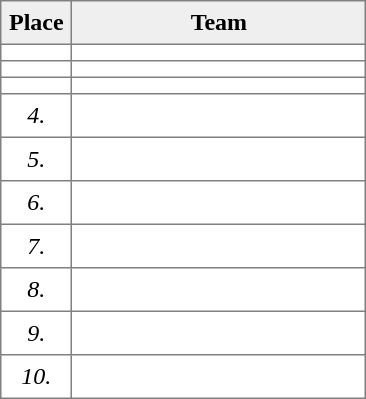<table style=border-collapse:collapse border=1 cellspacing=0 cellpadding=5>
<tr align=center bgcolor=#efefef>
<th width=35>Place</th>
<th width=185>Team</th>
</tr>
<tr align=center>
<td></td>
<td style="text-align:left;"></td>
</tr>
<tr align=center>
<td></td>
<td style="text-align:left;"></td>
</tr>
<tr align=center>
<td></td>
<td style="text-align:left;"></td>
</tr>
<tr align=center>
<td><em>4.</em></td>
<td style="text-align:left;"></td>
</tr>
<tr align=center>
<td><em>5.</em></td>
<td style="text-align:left;"></td>
</tr>
<tr align=center>
<td><em>6.</em></td>
<td style="text-align:left;"></td>
</tr>
<tr align=center>
<td><em>7.</em></td>
<td style="text-align:left;"></td>
</tr>
<tr align=center>
<td><em>8.</em></td>
<td style="text-align:left;"></td>
</tr>
<tr align=center>
<td><em>9.</em></td>
<td style="text-align:left;"></td>
</tr>
<tr align=center>
<td><em>10.</em></td>
<td style="text-align:left;"></td>
</tr>
</table>
